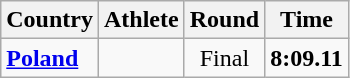<table class="wikitable sortable" style="text-align:center">
<tr>
<th>Country</th>
<th>Athlete</th>
<th>Round</th>
<th>Time</th>
</tr>
<tr>
<td align=left><strong><a href='#'>Poland</a></strong></td>
<td align=left></td>
<td>Final</td>
<td><strong>8:09.11</strong></td>
</tr>
</table>
